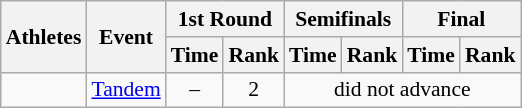<table class=wikitable style=font-size:90%;text-align:center>
<tr>
<th rowspan=2>Athletes</th>
<th rowspan=2>Event</th>
<th colspan=2>1st Round</th>
<th colspan=2>Semifinals</th>
<th colspan=2>Final</th>
</tr>
<tr>
<th>Time</th>
<th>Rank</th>
<th>Time</th>
<th>Rank</th>
<th>Time</th>
<th>Rank</th>
</tr>
<tr>
<td align=left></td>
<td align=left><a href='#'>Tandem</a></td>
<td>–</td>
<td>2</td>
<td colspan=4>did not advance</td>
</tr>
</table>
